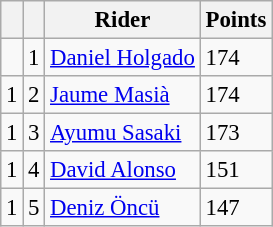<table class="wikitable" style="font-size: 95%;">
<tr>
<th></th>
<th></th>
<th>Rider</th>
<th>Points</th>
</tr>
<tr>
<td></td>
<td align=center>1</td>
<td> <a href='#'>Daniel Holgado</a></td>
<td align=left>174</td>
</tr>
<tr>
<td> 1</td>
<td align=center>2</td>
<td> <a href='#'>Jaume Masià</a></td>
<td align=left>174</td>
</tr>
<tr>
<td> 1</td>
<td align=center>3</td>
<td> <a href='#'>Ayumu Sasaki</a></td>
<td align=left>173</td>
</tr>
<tr>
<td> 1</td>
<td align=center>4</td>
<td> <a href='#'>David Alonso</a></td>
<td align=left>151</td>
</tr>
<tr>
<td> 1</td>
<td align=center>5</td>
<td> <a href='#'>Deniz Öncü</a></td>
<td align=left>147</td>
</tr>
</table>
